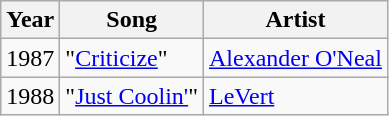<table class="wikitable sortable">
<tr>
<th>Year</th>
<th>Song</th>
<th>Artist</th>
</tr>
<tr>
<td>1987</td>
<td>"<a href='#'>Criticize</a>"</td>
<td><a href='#'>Alexander O'Neal</a></td>
</tr>
<tr>
<td>1988</td>
<td>"<a href='#'>Just Coolin'</a>"</td>
<td><a href='#'>LeVert</a></td>
</tr>
</table>
